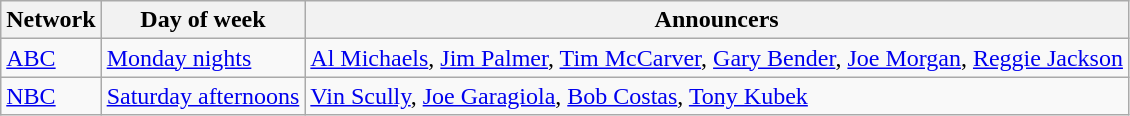<table class="wikitable">
<tr>
<th>Network</th>
<th>Day of week</th>
<th>Announcers</th>
</tr>
<tr>
<td><a href='#'>ABC</a></td>
<td><a href='#'>Monday nights</a></td>
<td><a href='#'>Al Michaels</a>, <a href='#'>Jim Palmer</a>, <a href='#'>Tim McCarver</a>, <a href='#'>Gary Bender</a>, <a href='#'>Joe Morgan</a>, <a href='#'>Reggie Jackson</a></td>
</tr>
<tr>
<td><a href='#'>NBC</a></td>
<td><a href='#'>Saturday afternoons</a></td>
<td><a href='#'>Vin Scully</a>, <a href='#'>Joe Garagiola</a>, <a href='#'>Bob Costas</a>, <a href='#'>Tony Kubek</a></td>
</tr>
</table>
